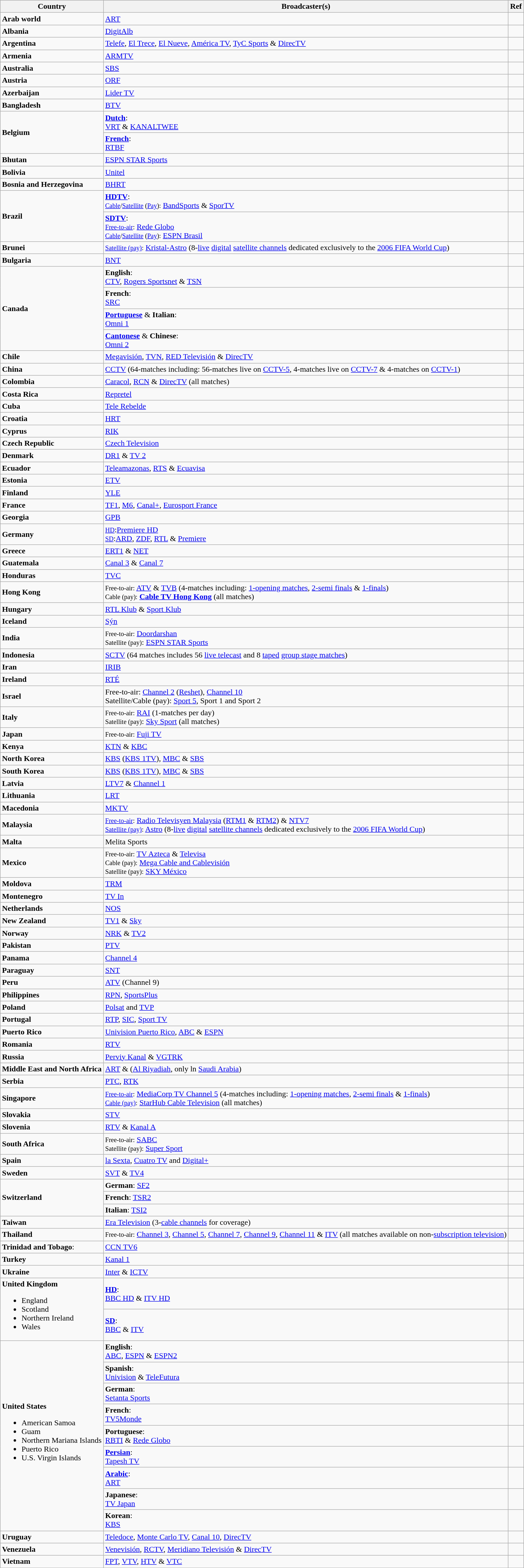<table class="wikitable" border="1">
<tr>
<th>Country</th>
<th>Broadcaster(s)</th>
<th>Ref</th>
</tr>
<tr>
<td><strong>Arab world</strong></td>
<td><a href='#'>ART</a></td>
<td></td>
</tr>
<tr>
<td><strong>Albania</strong></td>
<td><a href='#'>DigitAlb</a></td>
<td></td>
</tr>
<tr>
<td><strong>Argentina</strong></td>
<td><a href='#'>Telefe</a>, <a href='#'>El Trece</a>, <a href='#'>El Nueve</a>, <a href='#'>América TV</a>, <a href='#'>TyC Sports</a> & <a href='#'>DirecTV</a></td>
<td></td>
</tr>
<tr>
<td><strong>Armenia</strong></td>
<td><a href='#'>ARMTV</a></td>
<td></td>
</tr>
<tr>
<td><strong>Australia</strong></td>
<td><a href='#'>SBS</a></td>
<td></td>
</tr>
<tr>
<td><strong>Austria</strong></td>
<td><a href='#'>ORF</a></td>
<td></td>
</tr>
<tr>
<td><strong>Azerbaijan</strong></td>
<td><a href='#'>Lider TV</a></td>
<td></td>
</tr>
<tr>
<td><strong>Bangladesh</strong></td>
<td><a href='#'>BTV</a></td>
<td></td>
</tr>
<tr>
<td rowspan=2><strong>Belgium</strong></td>
<td><strong><a href='#'>Dutch</a></strong>:<br><a href='#'>VRT</a> & <a href='#'>KANALTWEE</a></td>
<td></td>
</tr>
<tr>
<td><strong><a href='#'>French</a></strong>:<br><a href='#'>RTBF</a></td>
<td></td>
</tr>
<tr>
<td><strong>Bhutan</strong></td>
<td><a href='#'>ESPN STAR Sports</a></td>
<td></td>
</tr>
<tr>
<td><strong>Bolivia</strong></td>
<td><a href='#'>Unitel</a></td>
<td></td>
</tr>
<tr>
<td><strong>Bosnia and Herzegovina</strong></td>
<td><a href='#'>BHRT</a></td>
<td></td>
</tr>
<tr>
<td rowspan=2><strong>Brazil</strong></td>
<td><strong><a href='#'>HDTV</a></strong>:<br><small><a href='#'>Cable</a>/<a href='#'>Satellite</a> (<a href='#'>Pay</a>):</small> <a href='#'>BandSports</a> & <a href='#'>SporTV</a></td>
<td></td>
</tr>
<tr>
<td><strong><a href='#'>SDTV</a></strong>:<br><small><a href='#'>Free-to-air</a>:</small> <a href='#'>Rede Globo</a><br><small><a href='#'>Cable</a>/<a href='#'>Satellite</a> (<a href='#'>Pay</a>):</small> <a href='#'>ESPN Brasil</a></td>
<td></td>
</tr>
<tr>
<td><strong>Brunei</strong></td>
<td><small><a href='#'>Satellite (pay)</a>:</small> <a href='#'>Kristal-Astro</a> (8-<a href='#'>live</a> <a href='#'>digital</a> <a href='#'>satellite channels</a> dedicated exclusively to the <a href='#'>2006 FIFA World Cup</a>)</td>
<td></td>
</tr>
<tr>
<td><strong>Bulgaria</strong></td>
<td><a href='#'>BNT</a></td>
<td></td>
</tr>
<tr>
<td rowspan=4><strong>Canada</strong></td>
<td><strong>English</strong>:<br><a href='#'>CTV</a>, <a href='#'>Rogers Sportsnet</a> & <a href='#'>TSN</a></td>
<td></td>
</tr>
<tr>
<td><strong>French</strong>:<br><a href='#'>SRC</a></td>
<td></td>
</tr>
<tr>
<td><strong><a href='#'>Portuguese</a></strong> & <strong>Italian</strong>:<br><a href='#'>Omni 1</a></td>
<td></td>
</tr>
<tr>
<td><strong><a href='#'>Cantonese</a></strong> & <strong>Chinese</strong>:<br><a href='#'>Omni 2</a></td>
<td></td>
</tr>
<tr>
<td><strong>Chile</strong></td>
<td><a href='#'>Megavisión</a>, <a href='#'>TVN</a>, <a href='#'>RED Televisión</a> & <a href='#'>DirecTV</a></td>
<td></td>
</tr>
<tr>
<td><strong>China</strong></td>
<td><a href='#'>CCTV</a> (64-matches including: 56-matches live on <a href='#'>CCTV-5</a>, 4-matches live on <a href='#'>CCTV-7</a> & 4-matches on <a href='#'>CCTV-1</a>)</td>
<td></td>
</tr>
<tr>
<td><strong>Colombia</strong></td>
<td><a href='#'>Caracol</a>, <a href='#'>RCN</a> & <a href='#'>DirecTV</a> (all matches)</td>
<td></td>
</tr>
<tr>
<td><strong>Costa Rica</strong></td>
<td><a href='#'>Repretel</a></td>
<td></td>
</tr>
<tr>
<td><strong>Cuba</strong></td>
<td><a href='#'>Tele Rebelde</a></td>
<td></td>
</tr>
<tr>
<td><strong>Croatia</strong></td>
<td><a href='#'>HRT</a></td>
<td></td>
</tr>
<tr>
<td><strong>Cyprus</strong></td>
<td><a href='#'>RIK</a></td>
<td></td>
</tr>
<tr>
<td><strong>Czech Republic</strong></td>
<td><a href='#'>Czech Television</a></td>
<td></td>
</tr>
<tr>
<td><strong>Denmark</strong></td>
<td><a href='#'>DR1</a> & <a href='#'>TV 2</a></td>
<td></td>
</tr>
<tr>
<td><strong>Ecuador</strong></td>
<td><a href='#'>Teleamazonas</a>, <a href='#'>RTS</a> & <a href='#'>Ecuavisa</a></td>
<td></td>
</tr>
<tr>
<td><strong>Estonia</strong></td>
<td><a href='#'>ETV</a></td>
<td></td>
</tr>
<tr>
<td><strong>Finland</strong></td>
<td><a href='#'>YLE</a></td>
<td></td>
</tr>
<tr>
<td><strong>France</strong></td>
<td><a href='#'>TF1</a>, <a href='#'>M6</a>, <a href='#'>Canal+</a>, <a href='#'>Eurosport France</a></td>
<td></td>
</tr>
<tr>
<td><strong>Georgia</strong></td>
<td><a href='#'>GPB</a></td>
<td></td>
</tr>
<tr>
<td><strong>Germany</strong></td>
<td><small><a href='#'>HD</a></small>:<a href='#'>Premiere HD</a><br><small><a href='#'>SD</a></small>:<a href='#'>ARD</a>, <a href='#'>ZDF</a>, <a href='#'>RTL</a> & <a href='#'>Premiere</a></td>
<td></td>
</tr>
<tr>
<td><strong>Greece</strong></td>
<td><a href='#'>ERT1</a> & <a href='#'>NET</a></td>
<td></td>
</tr>
<tr>
<td><strong>Guatemala</strong></td>
<td><a href='#'>Canal 3</a> & <a href='#'>Canal 7</a></td>
<td></td>
</tr>
<tr>
<td><strong>Honduras</strong></td>
<td><a href='#'>TVC</a></td>
<td></td>
</tr>
<tr>
<td><strong>Hong Kong</strong></td>
<td><small>Free-to-air:</small> <a href='#'>ATV</a> & <a href='#'>TVB</a> (4-matches including: <a href='#'>1-opening matches</a>, <a href='#'>2-semi finals</a> & <a href='#'>1-finals</a>)<br><small>Cable (pay):</small> <strong><a href='#'>Cable TV Hong Kong</a></strong> (all matches)</td>
<td></td>
</tr>
<tr>
<td><strong>Hungary</strong></td>
<td><a href='#'>RTL Klub</a> & <a href='#'>Sport Klub</a></td>
<td></td>
</tr>
<tr>
<td><strong>Iceland</strong></td>
<td><a href='#'>Sýn</a></td>
<td></td>
</tr>
<tr>
<td><strong>India</strong></td>
<td><small>Free-to-air:</small> <a href='#'>Doordarshan</a><br><small>Satellite (pay)</small>: <a href='#'>ESPN STAR Sports</a></td>
<td></td>
</tr>
<tr>
<td><strong>Indonesia</strong></td>
<td><a href='#'>SCTV</a> (64 matches includes 56 <a href='#'>live telecast</a> and 8 <a href='#'>taped</a> <a href='#'>group stage matches</a>)</td>
<td></td>
</tr>
<tr>
<td><strong>Iran</strong></td>
<td><a href='#'>IRIB</a></td>
<td></td>
</tr>
<tr>
<td><strong>Ireland</strong></td>
<td><a href='#'>RTÉ</a></td>
<td></td>
</tr>
<tr>
<td><strong>Israel</strong></td>
<td>Free-to-air: <a href='#'>Channel 2</a> (<a href='#'>Reshet</a>), <a href='#'>Channel 10</a><br>Satellite/Cable (pay): <a href='#'>Sport 5</a>, Sport 1 and Sport 2</td>
<td></td>
</tr>
<tr>
<td><strong>Italy</strong></td>
<td><small>Free-to-air:</small> <a href='#'>RAI</a> (1-matches per day)<br><small>Satellite (pay)</small>: <a href='#'>Sky Sport</a> (all matches)</td>
<td></td>
</tr>
<tr>
<td><strong>Japan</strong></td>
<td><small>Free-to-air:</small> <a href='#'>Fuji TV</a></td>
<td></td>
</tr>
<tr>
<td><strong>Kenya</strong></td>
<td><a href='#'>KTN</a> & <a href='#'>KBC</a></td>
<td></td>
</tr>
<tr>
<td><strong>North Korea</strong></td>
<td><a href='#'>KBS</a> (<a href='#'>KBS 1TV</a>), <a href='#'>MBC</a> & <a href='#'>SBS</a></td>
<td></td>
</tr>
<tr>
<td><strong>South Korea</strong></td>
<td><a href='#'>KBS</a> (<a href='#'>KBS 1TV</a>), <a href='#'>MBC</a> & <a href='#'>SBS</a></td>
<td></td>
</tr>
<tr>
<td><strong>Latvia</strong></td>
<td><a href='#'>LTV7</a> & <a href='#'>Channel 1</a></td>
<td></td>
</tr>
<tr>
<td><strong>Lithuania</strong></td>
<td><a href='#'>LRT</a></td>
<td></td>
</tr>
<tr>
<td><strong>Macedonia</strong></td>
<td><a href='#'>MKTV</a></td>
<td></td>
</tr>
<tr>
<td><strong>Malaysia</strong></td>
<td><small><a href='#'>Free-to-air</a>:</small> <a href='#'>Radio Televisyen Malaysia</a> (<a href='#'>RTM1</a> & <a href='#'>RTM2</a>) & <a href='#'>NTV7</a><br><small><a href='#'>Satellite (pay)</a>:</small> <a href='#'>Astro</a> (8-<a href='#'>live</a> <a href='#'>digital</a> <a href='#'>satellite channels</a> dedicated exclusively to the <a href='#'>2006 FIFA World Cup</a>)</td>
<td></td>
</tr>
<tr>
<td><strong>Malta</strong></td>
<td>Melita Sports</td>
<td></td>
</tr>
<tr>
<td><strong>Mexico</strong></td>
<td><small>Free-to-air:</small> <a href='#'>TV Azteca</a> & <a href='#'>Televisa</a><br><small>Cable (pay):</small> <a href='#'>Mega Cable and Cablevisión</a><br><small>Satellite (pay):</small> <a href='#'>SKY México</a></td>
<td></td>
</tr>
<tr>
<td><strong>Moldova</strong></td>
<td><a href='#'>TRM</a></td>
<td></td>
</tr>
<tr>
<td><strong>Montenegro</strong></td>
<td><a href='#'>TV In</a></td>
<td></td>
</tr>
<tr>
<td><strong>Netherlands</strong></td>
<td><a href='#'>NOS</a></td>
<td></td>
</tr>
<tr>
<td><strong>New Zealand</strong></td>
<td><a href='#'>TV1</a> & <a href='#'>Sky</a></td>
<td></td>
</tr>
<tr>
<td><strong>Norway</strong></td>
<td><a href='#'>NRK</a> & <a href='#'>TV2</a></td>
<td></td>
</tr>
<tr>
<td><strong>Pakistan</strong></td>
<td><a href='#'>PTV</a></td>
<td></td>
</tr>
<tr>
<td><strong>Panama</strong></td>
<td><a href='#'>Channel 4</a></td>
<td></td>
</tr>
<tr>
<td><strong>Paraguay</strong></td>
<td><a href='#'>SNT</a></td>
<td></td>
</tr>
<tr>
<td><strong>Peru</strong></td>
<td><a href='#'>ATV</a> (Channel 9)</td>
<td></td>
</tr>
<tr>
<td><strong>Philippines</strong></td>
<td><a href='#'>RPN</a>, <a href='#'>SportsPlus</a></td>
<td></td>
</tr>
<tr>
<td><strong>Poland</strong></td>
<td><a href='#'>Polsat</a> and <a href='#'>TVP</a></td>
<td></td>
</tr>
<tr>
<td><strong>Portugal</strong></td>
<td><a href='#'>RTP</a>, <a href='#'>SIC</a>, <a href='#'>Sport TV</a></td>
<td></td>
</tr>
<tr>
<td><strong>Puerto Rico</strong></td>
<td><a href='#'>Univision Puerto Rico</a>, <a href='#'>ABC</a> & <a href='#'>ESPN</a></td>
<td></td>
</tr>
<tr>
<td><strong>Romania</strong></td>
<td><a href='#'>RTV</a></td>
<td></td>
</tr>
<tr>
<td><strong>Russia</strong></td>
<td><a href='#'>Perviy Kanal</a> & <a href='#'>VGTRK</a></td>
<td></td>
</tr>
<tr>
<td><strong>Middle East and North Africa</strong></td>
<td><a href='#'>ART</a> & (<a href='#'>Al Riyadiah</a>, only ln <a href='#'>Saudi Arabia</a>)</td>
<td></td>
</tr>
<tr>
<td><strong>Serbia</strong></td>
<td><a href='#'>PTC</a>, <a href='#'>RTK</a></td>
<td></td>
</tr>
<tr>
<td><strong>Singapore</strong></td>
<td><small><a href='#'>Free-to-air</a>:</small> <a href='#'>MediaCorp TV Channel 5</a> (4-matches including: <a href='#'>1-opening matches</a>, <a href='#'>2-semi finals</a> & <a href='#'>1-finals</a>)<br><small><a href='#'>Cable (pay)</a>:</small> <a href='#'>StarHub Cable Television</a> (all matches)</td>
<td></td>
</tr>
<tr>
<td><strong>Slovakia</strong></td>
<td><a href='#'>STV</a></td>
<td></td>
</tr>
<tr>
<td><strong>Slovenia</strong></td>
<td><a href='#'>RTV</a> & <a href='#'>Kanal A</a></td>
<td></td>
</tr>
<tr>
<td><strong>South Africa</strong></td>
<td><small>Free-to-air:</small> <a href='#'>SABC</a><br><small>Satellite (pay):</small> <a href='#'>Super Sport</a></td>
<td></td>
</tr>
<tr>
<td><strong>Spain</strong></td>
<td><a href='#'>la Sexta</a>, <a href='#'>Cuatro TV</a> and <a href='#'>Digital+</a></td>
<td></td>
</tr>
<tr>
<td><strong>Sweden</strong></td>
<td><a href='#'>SVT</a> & <a href='#'>TV4</a></td>
<td></td>
</tr>
<tr>
<td rowspan=3><strong>Switzerland</strong></td>
<td><strong>German</strong>: <a href='#'>SF2</a></td>
<td></td>
</tr>
<tr>
<td><strong>French</strong>: <a href='#'>TSR2</a></td>
<td></td>
</tr>
<tr>
<td><strong>Italian</strong>: <a href='#'>TSI2</a></td>
<td></td>
</tr>
<tr>
<td><strong>Taiwan</strong></td>
<td><a href='#'>Era Television</a> (3-<a href='#'>cable channels</a> for coverage)</td>
<td></td>
</tr>
<tr>
<td><strong>Thailand</strong></td>
<td><small>Free-to-air:</small> <a href='#'>Channel 3</a>, <a href='#'>Channel 5</a>, <a href='#'>Channel 7</a>, <a href='#'>Channel 9</a>, <a href='#'>Channel 11</a> & <a href='#'>ITV</a> (all matches available on non-<a href='#'>subscription television</a>)</td>
<td></td>
</tr>
<tr>
<td><strong>Trinidad and Tobago</strong>:</td>
<td><a href='#'>CCN TV6</a></td>
<td></td>
</tr>
<tr>
<td><strong>Turkey</strong></td>
<td><a href='#'>Kanal 1</a></td>
<td></td>
</tr>
<tr>
<td><strong>Ukraine</strong></td>
<td><a href='#'>Inter</a> & <a href='#'>ICTV</a></td>
<td></td>
</tr>
<tr>
<td rowspan=2><strong>United Kingdom</strong> <br><ul><li>England</li><li>Scotland</li><li>Northern Ireland</li><li>Wales</li></ul></td>
<td><strong><a href='#'>HD</a></strong>:<br><a href='#'>BBC HD</a> & <a href='#'>ITV HD</a></td>
<td></td>
</tr>
<tr>
<td><strong><a href='#'>SD</a></strong>:<br><a href='#'>BBC</a> & <a href='#'>ITV</a></td>
<td></td>
</tr>
<tr>
<td rowspan=9><strong>United States</strong> <br><ul><li>American Samoa</li><li>Guam</li><li>Northern Mariana Islands</li><li>Puerto Rico</li><li>U.S. Virgin Islands</li></ul></td>
<td><strong>English</strong>:<br><a href='#'>ABC</a>, <a href='#'>ESPN</a> & <a href='#'>ESPN2</a></td>
<td></td>
</tr>
<tr>
<td><strong>Spanish</strong>:<br><a href='#'>Univision</a> & <a href='#'>TeleFutura</a></td>
<td></td>
</tr>
<tr>
<td><strong>German</strong>:<br><a href='#'>Setanta Sports</a></td>
<td></td>
</tr>
<tr>
<td><strong>French</strong>:<br><a href='#'>TV5Monde</a></td>
<td></td>
</tr>
<tr>
<td><strong>Portuguese</strong>:<br><a href='#'>RBTI</a> & <a href='#'>Rede Globo</a></td>
<td></td>
</tr>
<tr>
<td><strong><a href='#'>Persian</a></strong>:<br><a href='#'>Tapesh TV</a></td>
<td></td>
</tr>
<tr>
<td><strong><a href='#'>Arabic</a></strong>:<br><a href='#'>ART</a></td>
<td></td>
</tr>
<tr>
<td><strong>Japanese</strong>:<br><a href='#'>TV Japan</a></td>
<td></td>
</tr>
<tr>
<td><strong>Korean</strong>:<br><a href='#'>KBS</a></td>
<td></td>
</tr>
<tr>
<td><strong>Uruguay</strong></td>
<td><a href='#'>Teledoce</a>, <a href='#'>Monte Carlo TV</a>, <a href='#'>Canal 10</a>, <a href='#'>DirecTV</a></td>
<td></td>
</tr>
<tr>
<td><strong>Venezuela</strong></td>
<td><a href='#'>Venevisión</a>, <a href='#'>RCTV</a>, <a href='#'>Meridiano Televisión</a> & <a href='#'>DirecTV</a></td>
<td></td>
</tr>
<tr>
<td><strong>Vietnam</strong></td>
<td><a href='#'>FPT</a>, <a href='#'>VTV</a>, <a href='#'>HTV</a> & <a href='#'>VTC</a></td>
<td></td>
</tr>
</table>
